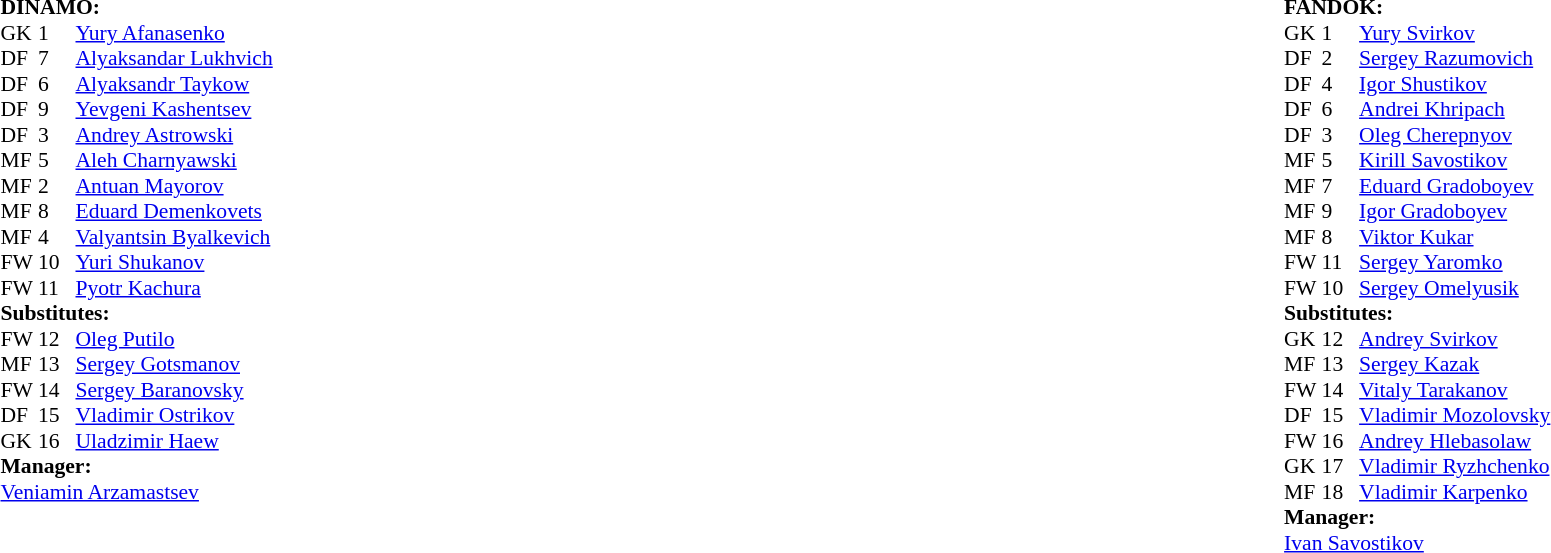<table width="100%">
<tr>
<td valign="top" width="50%"><br><table style="font-size: 90%" cellspacing="0" cellpadding="0">
<tr>
<td colspan="4"><strong>DINAMO:</strong></td>
</tr>
<tr>
<th width=25></th>
<th width=25></th>
</tr>
<tr>
<td>GK</td>
<td>1</td>
<td> <a href='#'>Yury Afanasenko</a></td>
</tr>
<tr>
<td>DF</td>
<td>7</td>
<td> <a href='#'>Alyaksandar Lukhvich</a></td>
<td></td>
</tr>
<tr>
<td>DF</td>
<td>6</td>
<td> <a href='#'>Alyaksandr Taykow</a></td>
</tr>
<tr>
<td>DF</td>
<td>9</td>
<td> <a href='#'>Yevgeni Kashentsev</a></td>
<td></td>
</tr>
<tr>
<td>DF</td>
<td>3</td>
<td> <a href='#'>Andrey Astrowski</a></td>
</tr>
<tr>
<td>MF</td>
<td>5</td>
<td> <a href='#'>Aleh Charnyawski</a></td>
</tr>
<tr>
<td>MF</td>
<td>2</td>
<td> <a href='#'>Antuan Mayorov</a></td>
<td></td>
<td></td>
</tr>
<tr>
<td>MF</td>
<td>8</td>
<td> <a href='#'>Eduard Demenkovets</a></td>
</tr>
<tr>
<td>MF</td>
<td>4</td>
<td> <a href='#'>Valyantsin Byalkevich</a></td>
<td></td>
<td></td>
</tr>
<tr>
<td>FW</td>
<td>10</td>
<td> <a href='#'>Yuri Shukanov</a></td>
<td></td>
</tr>
<tr>
<td>FW</td>
<td>11</td>
<td> <a href='#'>Pyotr Kachura</a></td>
<td></td>
<td></td>
</tr>
<tr>
<td colspan=3><strong>Substitutes:</strong></td>
</tr>
<tr>
<td>FW</td>
<td>12</td>
<td> <a href='#'>Oleg Putilo</a></td>
<td></td>
<td></td>
</tr>
<tr>
<td>MF</td>
<td>13</td>
<td> <a href='#'>Sergey Gotsmanov</a></td>
</tr>
<tr>
<td>FW</td>
<td>14</td>
<td> <a href='#'>Sergey Baranovsky</a></td>
<td></td>
<td></td>
</tr>
<tr>
<td>DF</td>
<td>15</td>
<td> <a href='#'>Vladimir Ostrikov</a></td>
<td></td>
<td></td>
</tr>
<tr>
<td>GK</td>
<td>16</td>
<td> <a href='#'>Uladzimir Haew</a></td>
</tr>
<tr>
<td></td>
</tr>
<tr>
<td></td>
</tr>
<tr>
<td colspan=3><strong>Manager:</strong></td>
</tr>
<tr>
<td colspan=4> <a href='#'>Veniamin Arzamastsev</a></td>
</tr>
</table>
</td>
<td valign="top" width="50%"><br><table style="font-size:90%" cellspacing="0" cellpadding="0" align=center>
<tr>
<td colspan="4"><strong>FANDOK:</strong></td>
</tr>
<tr>
<th width=25></th>
<th width=25></th>
</tr>
<tr>
<td>GK</td>
<td>1</td>
<td> <a href='#'>Yury Svirkov</a></td>
</tr>
<tr>
<td>DF</td>
<td>2</td>
<td> <a href='#'>Sergey Razumovich</a></td>
</tr>
<tr>
<td>DF</td>
<td>4</td>
<td> <a href='#'>Igor Shustikov</a></td>
<td></td>
</tr>
<tr>
<td>DF</td>
<td>6</td>
<td> <a href='#'>Andrei Khripach</a></td>
<td></td>
<td></td>
</tr>
<tr>
<td>DF</td>
<td>3</td>
<td> <a href='#'>Oleg Cherepnyov</a></td>
</tr>
<tr>
<td>MF</td>
<td>5</td>
<td> <a href='#'>Kirill Savostikov</a></td>
</tr>
<tr>
<td>MF</td>
<td>7</td>
<td> <a href='#'>Eduard Gradoboyev</a></td>
<td></td>
<td></td>
</tr>
<tr>
<td>MF</td>
<td>9</td>
<td> <a href='#'>Igor Gradoboyev</a></td>
</tr>
<tr>
<td>MF</td>
<td>8</td>
<td> <a href='#'>Viktor Kukar</a></td>
</tr>
<tr>
<td>FW</td>
<td>11</td>
<td> <a href='#'>Sergey Yaromko</a></td>
</tr>
<tr>
<td>FW</td>
<td>10</td>
<td> <a href='#'>Sergey Omelyusik</a></td>
</tr>
<tr>
<td colspan=3><strong>Substitutes:</strong></td>
</tr>
<tr>
<td>GK</td>
<td>12</td>
<td> <a href='#'>Andrey Svirkov</a></td>
</tr>
<tr>
<td>MF</td>
<td>13</td>
<td> <a href='#'>Sergey Kazak</a></td>
</tr>
<tr>
<td>FW</td>
<td>14</td>
<td> <a href='#'>Vitaly Tarakanov</a></td>
<td></td>
<td></td>
</tr>
<tr>
<td>DF</td>
<td>15</td>
<td> <a href='#'>Vladimir Mozolovsky</a></td>
</tr>
<tr>
<td>FW</td>
<td>16</td>
<td> <a href='#'>Andrey Hlebasolaw</a></td>
</tr>
<tr>
<td>GK</td>
<td>17</td>
<td> <a href='#'>Vladimir Ryzhchenko</a></td>
</tr>
<tr>
<td>MF</td>
<td>18</td>
<td> <a href='#'>Vladimir Karpenko</a></td>
<td></td>
<td></td>
</tr>
<tr>
<td colspan=3><strong>Manager:</strong></td>
</tr>
<tr>
<td colspan=4> <a href='#'>Ivan Savostikov</a></td>
</tr>
</table>
</td>
</tr>
</table>
